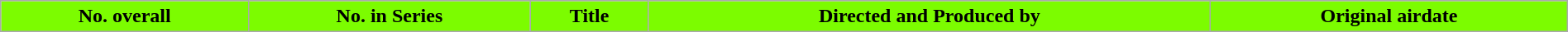<table class="wikitable plainrowheaders" width="100%">
<tr>
<th style="background-color: #7CFC00;">No. overall</th>
<th style="background-color: #7CFC00;">No. in Series</th>
<th style="background-color: #7CFC00;">Title</th>
<th style="background-color: #7CFC00;">Directed and Produced by</th>
<th style="background-color: #7CFC00;">Original airdate<br>






</th>
</tr>
</table>
